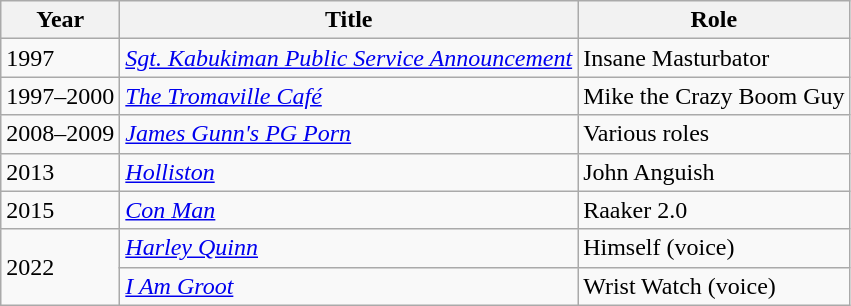<table class="wikitable">
<tr>
<th>Year</th>
<th>Title</th>
<th>Role</th>
</tr>
<tr>
<td>1997</td>
<td><em><a href='#'>Sgt. Kabukiman Public Service Announcement</a></em></td>
<td>Insane Masturbator</td>
</tr>
<tr>
<td>1997–2000</td>
<td><em><a href='#'>The Tromaville Café</a></em></td>
<td>Mike the Crazy Boom Guy</td>
</tr>
<tr>
<td>2008–2009</td>
<td><em><a href='#'>James Gunn's PG Porn</a></em></td>
<td>Various roles</td>
</tr>
<tr>
<td>2013</td>
<td><em><a href='#'>Holliston</a></em></td>
<td>John Anguish</td>
</tr>
<tr>
<td>2015</td>
<td><em><a href='#'>Con Man</a></em></td>
<td>Raaker 2.0</td>
</tr>
<tr>
<td rowspan="2">2022</td>
<td><em><a href='#'>Harley Quinn</a></em></td>
<td>Himself (voice)</td>
</tr>
<tr>
<td><em><a href='#'>I Am Groot</a></em></td>
<td>Wrist Watch (voice)</td>
</tr>
</table>
